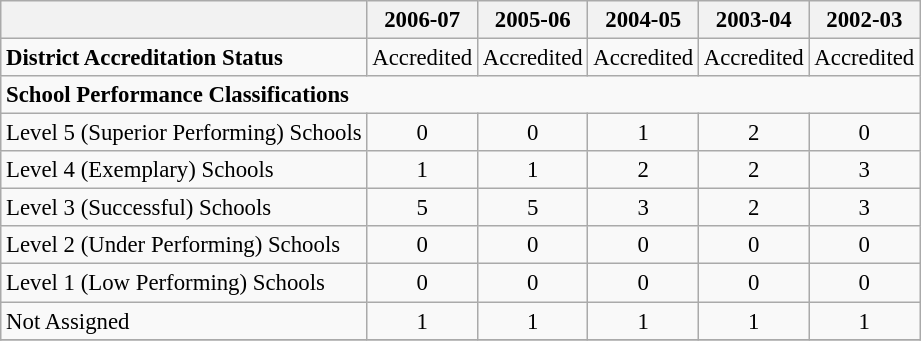<table class="wikitable" style="font-size: 95%;">
<tr>
<th></th>
<th>2006-07</th>
<th>2005-06</th>
<th>2004-05</th>
<th>2003-04</th>
<th>2002-03</th>
</tr>
<tr>
<td align="left"><strong>District Accreditation Status</strong></td>
<td align="center">Accredited</td>
<td align="center">Accredited</td>
<td align="center">Accredited</td>
<td align="center">Accredited</td>
<td align="center">Accredited</td>
</tr>
<tr>
<td align="left" colspan="6"><strong>School Performance Classifications</strong></td>
</tr>
<tr>
<td align="left">Level 5 (Superior Performing) Schools</td>
<td align="center">0</td>
<td align="center">0</td>
<td align="center">1</td>
<td align="center">2</td>
<td align="center">0</td>
</tr>
<tr>
<td align="left">Level 4 (Exemplary) Schools</td>
<td align="center">1</td>
<td align="center">1</td>
<td align="center">2</td>
<td align="center">2</td>
<td align="center">3</td>
</tr>
<tr>
<td align="left">Level 3 (Successful) Schools</td>
<td align="center">5</td>
<td align="center">5</td>
<td align="center">3</td>
<td align="center">2</td>
<td align="center">3</td>
</tr>
<tr>
<td align="left">Level 2 (Under Performing) Schools</td>
<td align="center">0</td>
<td align="center">0</td>
<td align="center">0</td>
<td align="center">0</td>
<td align="center">0</td>
</tr>
<tr>
<td align="left">Level 1 (Low Performing) Schools</td>
<td align="center">0</td>
<td align="center">0</td>
<td align="center">0</td>
<td align="center">0</td>
<td align="center">0</td>
</tr>
<tr>
<td align="left">Not Assigned</td>
<td align="center">1</td>
<td align="center">1</td>
<td align="center">1</td>
<td align="center">1</td>
<td align="center">1</td>
</tr>
<tr>
</tr>
</table>
